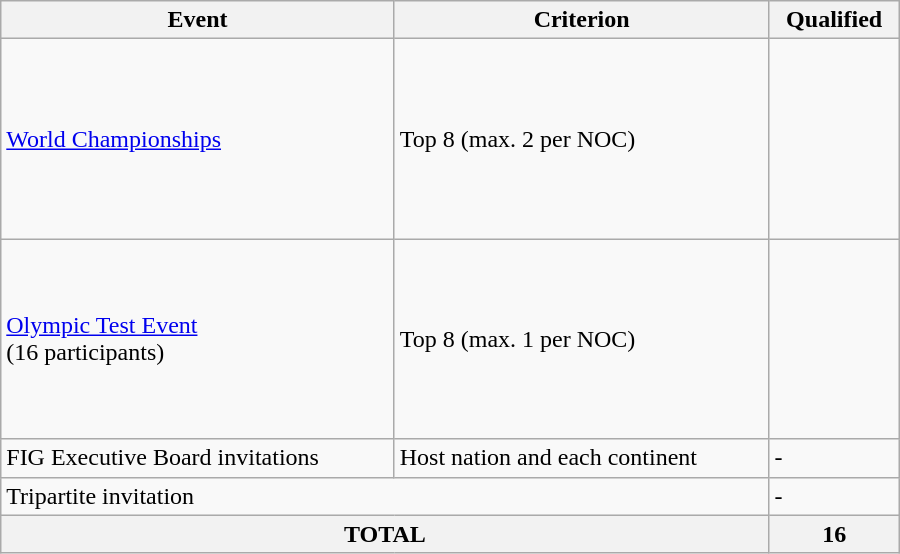<table class="wikitable" style="width:600px;">
<tr>
<th>Event</th>
<th>Criterion</th>
<th>Qualified</th>
</tr>
<tr>
<td><a href='#'>World Championships</a></td>
<td>Top 8 (max. 2 per NOC)</td>
<td nowrap>  <br>  <br>  <br> <br>  <br>  <br>  <br> </td>
</tr>
<tr>
<td><a href='#'>Olympic Test Event</a><br>(16 participants)</td>
<td>Top 8 (max. 1 per NOC)</td>
<td nowrap> <br> <br> <br> <br><br><br><br></td>
</tr>
<tr>
<td>FIG Executive Board invitations</td>
<td>Host nation and each continent</td>
<td>-</td>
</tr>
<tr>
<td colspan="2">Tripartite invitation</td>
<td>-</td>
</tr>
<tr>
<th colspan="2">TOTAL</th>
<th>16</th>
</tr>
</table>
